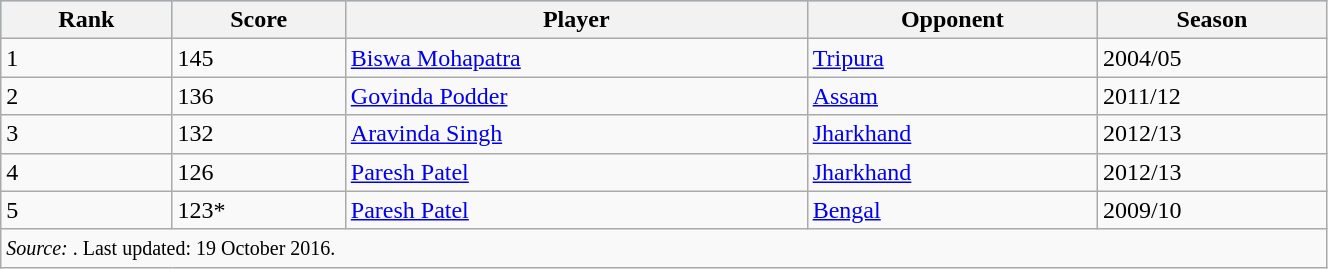<table class="wikitable" width=70%>
<tr bgcolor=#87cefa>
<th>Rank</th>
<th>Score</th>
<th>Player</th>
<th>Opponent</th>
<th>Season</th>
</tr>
<tr>
<td>1</td>
<td>145</td>
<td><a href='#'>Biswa Mohapatra</a></td>
<td><a href='#'>Tripura</a></td>
<td>2004/05</td>
</tr>
<tr>
<td>2</td>
<td>136</td>
<td><a href='#'>Govinda Podder</a></td>
<td><a href='#'>Assam</a></td>
<td>2011/12</td>
</tr>
<tr>
<td>3</td>
<td>132</td>
<td><a href='#'>Aravinda Singh</a></td>
<td><a href='#'>Jharkhand</a></td>
<td>2012/13</td>
</tr>
<tr>
<td>4</td>
<td>126</td>
<td><a href='#'>Paresh Patel</a></td>
<td><a href='#'>Jharkhand</a></td>
<td>2012/13</td>
</tr>
<tr>
<td>5</td>
<td>123*</td>
<td><a href='#'>Paresh Patel</a></td>
<td><a href='#'>Bengal</a></td>
<td>2009/10</td>
</tr>
<tr>
<td colspan=5><small><em>Source:  </em>. Last updated: 19 October 2016.</small></td>
</tr>
</table>
